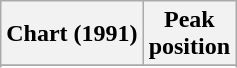<table class="wikitable plainrowheaders sortable">
<tr>
<th>Chart (1991)</th>
<th>Peak<br>position</th>
</tr>
<tr>
</tr>
<tr>
</tr>
<tr>
</tr>
<tr>
</tr>
</table>
